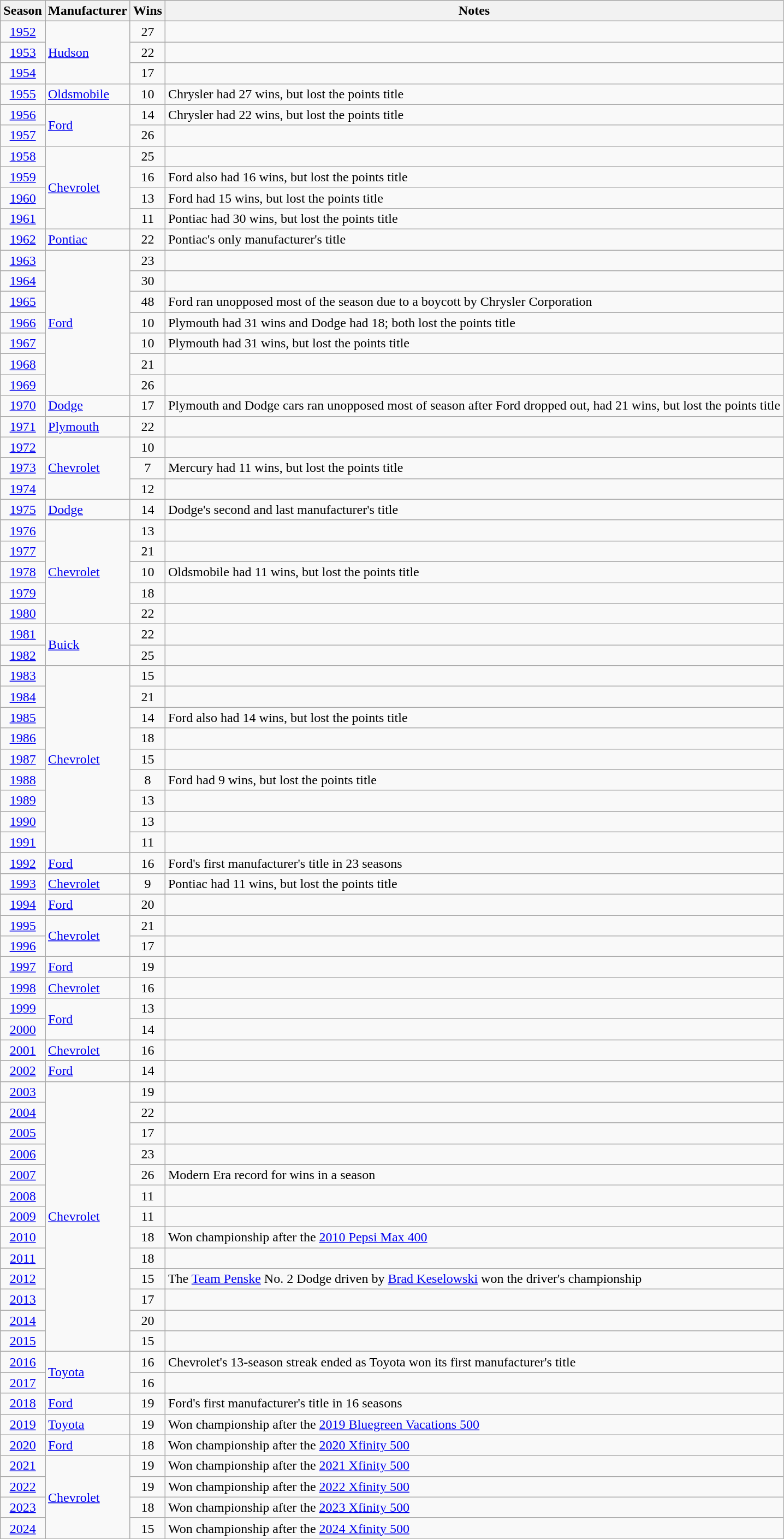<table class="wikitable">
<tr>
<th>Season</th>
<th>Manufacturer</th>
<th>Wins</th>
<th>Notes</th>
</tr>
<tr>
<td align="center"><a href='#'>1952</a></td>
<td rowspan=3><a href='#'>Hudson</a></td>
<td align="center">27</td>
<td></td>
</tr>
<tr>
<td align="center"><a href='#'>1953</a></td>
<td align="center">22</td>
<td></td>
</tr>
<tr>
<td align="center"><a href='#'>1954</a></td>
<td align="center">17</td>
<td></td>
</tr>
<tr>
<td align="center"><a href='#'>1955</a></td>
<td align=><a href='#'>Oldsmobile</a></td>
<td align="center">10</td>
<td>Chrysler had 27 wins, but lost the points title</td>
</tr>
<tr>
<td align="center"><a href='#'>1956</a></td>
<td rowspan=2><a href='#'>Ford</a></td>
<td align="center">14</td>
<td>Chrysler had 22 wins, but lost the points title</td>
</tr>
<tr>
<td align="center"><a href='#'>1957</a></td>
<td align="center">26</td>
<td></td>
</tr>
<tr>
<td align="center"><a href='#'>1958</a></td>
<td rowspan=4><a href='#'>Chevrolet</a></td>
<td align="center">25</td>
<td></td>
</tr>
<tr>
<td align="center"><a href='#'>1959</a></td>
<td align="center">16</td>
<td>Ford also had 16 wins, but lost the points title</td>
</tr>
<tr>
<td align="center"><a href='#'>1960</a></td>
<td align="center">13</td>
<td>Ford had 15 wins, but lost the points title</td>
</tr>
<tr>
<td align="center"><a href='#'>1961</a></td>
<td align="center">11</td>
<td>Pontiac had 30 wins, but lost the points title</td>
</tr>
<tr>
<td align="center"><a href='#'>1962</a></td>
<td align=><a href='#'>Pontiac</a></td>
<td align="center">22</td>
<td>Pontiac's only manufacturer's title</td>
</tr>
<tr>
<td align="center"><a href='#'>1963</a></td>
<td rowspan=7><a href='#'>Ford</a></td>
<td align="center">23</td>
<td></td>
</tr>
<tr>
<td align="center"><a href='#'>1964</a></td>
<td align="center">30</td>
<td></td>
</tr>
<tr>
<td align="center"><a href='#'>1965</a></td>
<td align="center">48</td>
<td>Ford ran unopposed most of the season due to a boycott by Chrysler Corporation</td>
</tr>
<tr>
<td align="center"><a href='#'>1966</a></td>
<td align="center">10</td>
<td>Plymouth had 31 wins and Dodge had 18; both lost the points title</td>
</tr>
<tr>
<td align="center"><a href='#'>1967</a></td>
<td align="center">10</td>
<td>Plymouth had 31 wins, but lost the points title</td>
</tr>
<tr>
<td align="center"><a href='#'>1968</a></td>
<td align="center">21</td>
<td></td>
</tr>
<tr>
<td align="center"><a href='#'>1969</a></td>
<td align="center">26</td>
<td></td>
</tr>
<tr>
<td align="center"><a href='#'>1970</a></td>
<td align=><a href='#'>Dodge</a></td>
<td align="center">17</td>
<td>Plymouth and Dodge cars ran unopposed most of season after Ford dropped out, had 21 wins, but lost the points title</td>
</tr>
<tr>
<td align="center"><a href='#'>1971</a></td>
<td align=><a href='#'>Plymouth</a></td>
<td align="center">22</td>
<td></td>
</tr>
<tr>
<td align="center"><a href='#'>1972</a></td>
<td rowspan=3><a href='#'>Chevrolet</a></td>
<td align="center">10</td>
<td></td>
</tr>
<tr>
<td align="center"><a href='#'>1973</a></td>
<td align="center">7</td>
<td>Mercury had 11 wins, but lost the points title</td>
</tr>
<tr>
<td align="center"><a href='#'>1974</a></td>
<td align="center">12</td>
<td></td>
</tr>
<tr>
<td align="center"><a href='#'>1975</a></td>
<td align=><a href='#'>Dodge</a></td>
<td align="center">14</td>
<td>Dodge's second and last manufacturer's title</td>
</tr>
<tr>
<td align="center"><a href='#'>1976</a></td>
<td rowspan=5><a href='#'>Chevrolet</a></td>
<td align="center">13</td>
<td></td>
</tr>
<tr>
<td align="center"><a href='#'>1977</a></td>
<td align="center">21</td>
<td></td>
</tr>
<tr>
<td align="center"><a href='#'>1978</a></td>
<td align="center">10</td>
<td>Oldsmobile had 11 wins, but lost the points title</td>
</tr>
<tr>
<td align="center"><a href='#'>1979</a></td>
<td align="center">18</td>
<td></td>
</tr>
<tr>
<td align="center"><a href='#'>1980</a></td>
<td align="center">22</td>
<td></td>
</tr>
<tr>
<td align="center"><a href='#'>1981</a></td>
<td rowspan=2><a href='#'>Buick</a></td>
<td align="center">22</td>
<td></td>
</tr>
<tr>
<td align="center"><a href='#'>1982</a></td>
<td align="center">25</td>
<td></td>
</tr>
<tr>
<td align="center"><a href='#'>1983</a></td>
<td rowspan=9><a href='#'>Chevrolet</a></td>
<td align="center">15</td>
<td></td>
</tr>
<tr>
<td align="center"><a href='#'>1984</a></td>
<td align="center">21</td>
<td></td>
</tr>
<tr>
<td align="center"><a href='#'>1985</a></td>
<td align="center">14</td>
<td>Ford also had 14 wins, but lost the points title</td>
</tr>
<tr>
<td align="center"><a href='#'>1986</a></td>
<td align="center">18</td>
<td></td>
</tr>
<tr>
<td align="center"><a href='#'>1987</a></td>
<td align="center">15</td>
<td></td>
</tr>
<tr>
<td align="center"><a href='#'>1988</a></td>
<td align="center">8</td>
<td>Ford had 9 wins, but lost the points title</td>
</tr>
<tr>
<td align="center"><a href='#'>1989</a></td>
<td align="center">13</td>
<td></td>
</tr>
<tr>
<td align="center"><a href='#'>1990</a></td>
<td align="center">13</td>
<td></td>
</tr>
<tr>
<td align="center"><a href='#'>1991</a></td>
<td align="center">11</td>
<td></td>
</tr>
<tr>
<td align="center"><a href='#'>1992</a></td>
<td align=><a href='#'>Ford</a></td>
<td align="center">16</td>
<td>Ford's first manufacturer's title in 23 seasons</td>
</tr>
<tr>
<td align="center"><a href='#'>1993</a></td>
<td align=><a href='#'>Chevrolet</a></td>
<td align="center">9</td>
<td>Pontiac had 11 wins, but lost the points title</td>
</tr>
<tr>
<td align="center"><a href='#'>1994</a></td>
<td align=><a href='#'>Ford</a></td>
<td align="center">20</td>
<td></td>
</tr>
<tr>
<td align="center"><a href='#'>1995</a></td>
<td rowspan=2><a href='#'>Chevrolet</a></td>
<td align="center">21</td>
<td></td>
</tr>
<tr>
<td align="center"><a href='#'>1996</a></td>
<td align="center">17</td>
<td></td>
</tr>
<tr>
<td align="center"><a href='#'>1997</a></td>
<td align=><a href='#'>Ford</a></td>
<td align="center">19</td>
<td></td>
</tr>
<tr>
<td align="center"><a href='#'>1998</a></td>
<td align=><a href='#'>Chevrolet</a></td>
<td align="center">16</td>
<td></td>
</tr>
<tr>
<td align="center"><a href='#'>1999</a></td>
<td rowspan=2><a href='#'>Ford</a></td>
<td align="center">13</td>
<td></td>
</tr>
<tr>
<td align="center"><a href='#'>2000</a></td>
<td align="center">14</td>
<td></td>
</tr>
<tr>
<td align="center"><a href='#'>2001</a></td>
<td align=><a href='#'>Chevrolet</a></td>
<td align="center">16</td>
<td></td>
</tr>
<tr>
<td align="center"><a href='#'>2002</a></td>
<td align=><a href='#'>Ford</a></td>
<td align="center">14</td>
<td></td>
</tr>
<tr>
<td align="center"><a href='#'>2003</a></td>
<td rowspan=13><a href='#'>Chevrolet</a></td>
<td align="center">19</td>
<td></td>
</tr>
<tr>
<td align="center"><a href='#'>2004</a></td>
<td align="center">22</td>
<td></td>
</tr>
<tr>
<td align="center"><a href='#'>2005</a></td>
<td align="center">17</td>
<td></td>
</tr>
<tr>
<td align="center"><a href='#'>2006</a></td>
<td align="center">23</td>
<td></td>
</tr>
<tr>
<td align="center"><a href='#'>2007</a></td>
<td align="center">26</td>
<td>Modern Era record for wins in a season</td>
</tr>
<tr>
<td align="center"><a href='#'>2008</a></td>
<td align="center">11</td>
<td></td>
</tr>
<tr>
<td align="center"><a href='#'>2009</a></td>
<td align="center">11</td>
<td></td>
</tr>
<tr>
<td align="center"><a href='#'>2010</a></td>
<td align="center">18</td>
<td>Won championship after the <a href='#'>2010 Pepsi Max 400</a></td>
</tr>
<tr>
<td align="center"><a href='#'>2011</a></td>
<td align="center">18</td>
<td></td>
</tr>
<tr>
<td align="center"><a href='#'>2012</a></td>
<td align="center">15</td>
<td>The <a href='#'>Team Penske</a> No. 2 Dodge driven by <a href='#'>Brad Keselowski</a> won the driver's championship</td>
</tr>
<tr>
<td align="center"><a href='#'>2013</a></td>
<td align="center">17</td>
<td></td>
</tr>
<tr>
<td align="center"><a href='#'>2014</a></td>
<td align="center">20</td>
<td></td>
</tr>
<tr>
<td align="center"><a href='#'>2015</a></td>
<td align="center">15</td>
<td></td>
</tr>
<tr>
<td align="center"><a href='#'>2016</a></td>
<td rowspan=2><a href='#'>Toyota</a></td>
<td align="center">16</td>
<td>Chevrolet's 13-season streak ended as Toyota won its first manufacturer's title</td>
</tr>
<tr>
<td align="center"><a href='#'>2017</a></td>
<td align="center">16</td>
<td></td>
</tr>
<tr>
<td align="center"><a href='#'>2018</a></td>
<td align=><a href='#'>Ford</a></td>
<td align="center">19</td>
<td>Ford's first manufacturer's title in 16 seasons</td>
</tr>
<tr>
<td align="center"><a href='#'>2019</a></td>
<td align=><a href='#'>Toyota</a></td>
<td align="center">19</td>
<td>Won championship after the <a href='#'>2019 Bluegreen Vacations 500</a></td>
</tr>
<tr>
<td align="center"><a href='#'>2020</a></td>
<td align=><a href='#'>Ford</a></td>
<td align="center">18</td>
<td>Won championship after the <a href='#'>2020 Xfinity 500</a></td>
</tr>
<tr>
<td align="center"><a href='#'>2021</a></td>
<td rowspan=4><a href='#'>Chevrolet</a></td>
<td align="center">19</td>
<td>Won championship after the <a href='#'>2021 Xfinity 500</a></td>
</tr>
<tr>
<td align="center"><a href='#'>2022</a></td>
<td align="center">19</td>
<td>Won championship after the <a href='#'>2022 Xfinity 500</a></td>
</tr>
<tr>
<td align="center"><a href='#'>2023</a></td>
<td align="center">18</td>
<td>Won championship after the <a href='#'>2023 Xfinity 500</a></td>
</tr>
<tr>
<td align="center"><a href='#'>2024</a></td>
<td align="center">15</td>
<td>Won championship after the <a href='#'>2024 Xfinity 500</a></td>
</tr>
</table>
